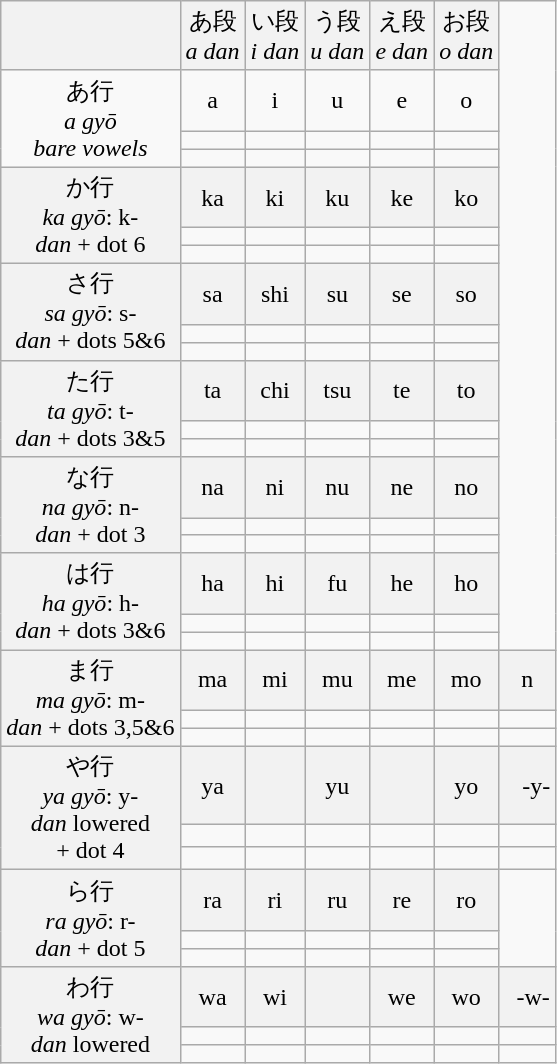<table class="wikitable" style="text-align:center">
<tr style="background:#f2f2f2">
<td></td>
<td>あ段<br><em>a dan</em></td>
<td>い段<br><em>i dan</em></td>
<td>う段<br><em>u dan</em></td>
<td>え段<br><em>e dan</em></td>
<td>お段<br><em>o dan</em></td>
</tr>
<tr>
<td rowspan="3">あ行<br> <em>a gyō</em> <br> <em>bare vowels</em></td>
<td> a</td>
<td> i</td>
<td> u</td>
<td> e</td>
<td> o</td>
</tr>
<tr>
<td></td>
<td></td>
<td></td>
<td></td>
<td></td>
</tr>
<tr>
<td></td>
<td></td>
<td></td>
<td></td>
<td></td>
</tr>
<tr style="background:#f2f2f2">
<td rowspan="3">か行<br> <em>ka gyō</em>: k- <br> <em>dan</em> + dot 6</td>
<td> ka</td>
<td> ki</td>
<td> ku</td>
<td> ke</td>
<td> ko</td>
</tr>
<tr>
<td></td>
<td></td>
<td></td>
<td></td>
<td></td>
</tr>
<tr>
<td></td>
<td></td>
<td></td>
<td></td>
<td></td>
</tr>
<tr style="background:#f2f2f2">
<td rowspan="3">さ行<br> <em>sa gyō</em>: s- <br> <em>dan</em> + dots 5&6</td>
<td> sa</td>
<td> shi</td>
<td> su</td>
<td> se</td>
<td> so</td>
</tr>
<tr>
<td></td>
<td></td>
<td></td>
<td></td>
<td></td>
</tr>
<tr>
<td></td>
<td></td>
<td></td>
<td></td>
<td></td>
</tr>
<tr style="background:#f2f2f2">
<td rowspan="3">た行<br> <em>ta gyō</em>: t- <br> <em>dan</em> + dots 3&5</td>
<td> ta</td>
<td> chi</td>
<td> tsu</td>
<td> te</td>
<td> to</td>
</tr>
<tr>
<td></td>
<td></td>
<td></td>
<td></td>
<td></td>
</tr>
<tr>
<td></td>
<td></td>
<td></td>
<td></td>
<td></td>
</tr>
<tr style="background:#f2f2f2">
<td rowspan="3">な行<br> <em>na gyō</em>: n- <br> <em>dan</em> + dot 3</td>
<td> na</td>
<td> ni</td>
<td> nu</td>
<td> ne</td>
<td> no</td>
</tr>
<tr>
<td></td>
<td></td>
<td></td>
<td></td>
<td></td>
</tr>
<tr>
<td></td>
<td></td>
<td></td>
<td></td>
<td></td>
</tr>
<tr style="background:#f2f2f2">
<td rowspan="3">は行<br> <em>ha gyō</em>: h- <br> <em>dan</em> + dots 3&6</td>
<td> ha</td>
<td> hi</td>
<td> fu</td>
<td> he</td>
<td> ho</td>
</tr>
<tr>
<td></td>
<td></td>
<td></td>
<td></td>
<td></td>
</tr>
<tr>
<td></td>
<td></td>
<td></td>
<td></td>
<td></td>
</tr>
<tr style="background:#f2f2f2">
<td rowspan="3">ま行<br> <em>ma gyō</em>: m- <br> <em>dan</em> + dots 3,5&6</td>
<td> ma</td>
<td> mi</td>
<td> mu</td>
<td> me</td>
<td> mo</td>
<td> n</td>
</tr>
<tr>
<td></td>
<td></td>
<td></td>
<td></td>
<td></td>
<td></td>
</tr>
<tr>
<td></td>
<td></td>
<td></td>
<td></td>
<td></td>
<td></td>
</tr>
<tr style="background:#f2f2f2">
<td rowspan="3">や行<br> <em>ya gyō</em>: y- <br> <em>dan</em> lowered<br>+ dot 4</td>
<td> ya</td>
<td></td>
<td> yu</td>
<td></td>
<td> yo</td>
<td>   -y-</td>
</tr>
<tr>
<td></td>
<td></td>
<td></td>
<td></td>
<td></td>
<td></td>
</tr>
<tr>
<td></td>
<td></td>
<td></td>
<td></td>
<td></td>
<td></td>
</tr>
<tr style="background:#f2f2f2">
<td rowspan="3">ら行<br> <em>ra gyō</em>: r- <br> <em>dan</em> + dot 5</td>
<td> ra</td>
<td> ri</td>
<td> ru</td>
<td> re</td>
<td> ro</td>
</tr>
<tr>
<td></td>
<td></td>
<td></td>
<td></td>
<td></td>
</tr>
<tr>
<td></td>
<td></td>
<td></td>
<td></td>
<td></td>
</tr>
<tr style="background:#f2f2f2">
<td rowspan="3">わ行<br> <em>wa gyō</em>: w- <br> <em>dan</em> lowered</td>
<td> wa</td>
<td> wi</td>
<td></td>
<td> we</td>
<td> wo</td>
<td>  -w-</td>
</tr>
<tr>
<td></td>
<td></td>
<td></td>
<td></td>
<td></td>
<td></td>
</tr>
<tr>
<td></td>
<td></td>
<td></td>
<td></td>
<td></td>
<td></td>
</tr>
</table>
